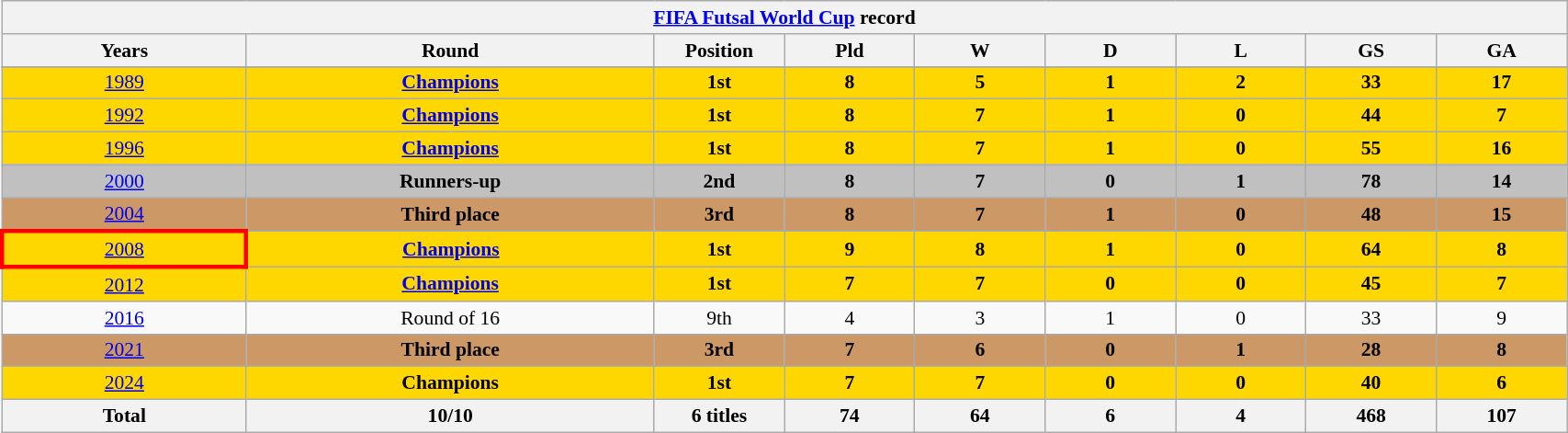<table class="wikitable" width="90%" style="text-align:center;font-size:90%;">
<tr>
<th colspan="9"><a href='#'>FIFA Futsal World Cup</a> record</th>
</tr>
<tr>
<th width="15%">Years</th>
<th width="25%">Round</th>
<th width="8%">Position</th>
<th width="8%">Pld</th>
<th width="8%">W</th>
<th width="8%">D</th>
<th width="8%">L</th>
<th width="8%">GS</th>
<th width="8%">GA</th>
</tr>
<tr>
</tr>
<tr - style="background:gold">
<td> <a href='#'>1989</a></td>
<td><strong><a href='#'>Champions</a></strong></td>
<td><strong>1st</strong></td>
<td><strong>8</strong></td>
<td><strong>5</strong></td>
<td><strong>1</strong></td>
<td><strong>2</strong></td>
<td><strong>33</strong></td>
<td><strong>17</strong></td>
</tr>
<tr - style="background:gold">
<td> <a href='#'>1992</a></td>
<td><strong><a href='#'>Champions</a></strong></td>
<td><strong>1st</strong></td>
<td><strong>8</strong></td>
<td><strong>7</strong></td>
<td><strong>1</strong></td>
<td><strong>0</strong></td>
<td><strong>44</strong></td>
<td><strong>7</strong></td>
</tr>
<tr - style="background:gold">
<td> <a href='#'>1996</a></td>
<td><strong><a href='#'>Champions</a></strong></td>
<td><strong>1st</strong></td>
<td><strong>8</strong></td>
<td><strong>7</strong></td>
<td><strong>1</strong></td>
<td><strong>0</strong></td>
<td><strong>55</strong></td>
<td><strong>16</strong></td>
</tr>
<tr - style="background:silver">
<td> <a href='#'>2000</a></td>
<td><strong>Runners-up</strong></td>
<td><strong>2nd</strong></td>
<td><strong>8</strong></td>
<td><strong>7</strong></td>
<td><strong>0</strong></td>
<td><strong>1</strong></td>
<td><strong>78</strong></td>
<td><strong>14</strong></td>
</tr>
<tr style="background:#CC9966">
<td> <a href='#'>2004</a></td>
<td><strong>Third place</strong></td>
<td><strong>3rd</strong></td>
<td><strong>8</strong></td>
<td><strong>7</strong></td>
<td><strong>1</strong></td>
<td><strong>0</strong></td>
<td><strong>48</strong></td>
<td><strong>15</strong></td>
</tr>
<tr - style="background:gold">
<td style="border: 3px solid red"> <a href='#'>2008</a></td>
<td><strong><a href='#'>Champions</a></strong></td>
<td><strong>1st</strong></td>
<td><strong>9</strong></td>
<td><strong>8</strong></td>
<td><strong>1</strong></td>
<td><strong>0</strong></td>
<td><strong>64</strong></td>
<td><strong>8</strong></td>
</tr>
<tr - style="background:gold">
<td> <a href='#'>2012</a></td>
<td><strong><a href='#'>Champions</a></strong></td>
<td><strong>1st</strong></td>
<td><strong>7</strong></td>
<td><strong>7</strong></td>
<td><strong>0</strong></td>
<td><strong>0</strong></td>
<td><strong>45</strong></td>
<td><strong>7</strong></td>
</tr>
<tr ->
<td> <a href='#'>2016</a></td>
<td>Round of 16</td>
<td>9th</td>
<td>4</td>
<td>3</td>
<td>1</td>
<td>0</td>
<td>33</td>
<td>9</td>
</tr>
<tr - style="background:#CC9966">
<td> <a href='#'>2021</a></td>
<td><strong>Third place</strong></td>
<td><strong>3rd</strong></td>
<td><strong>7</strong></td>
<td><strong>6</strong></td>
<td><strong>0</strong></td>
<td><strong>1</strong></td>
<td><strong>28</strong></td>
<td><strong>8</strong></td>
</tr>
<tr - style="background:gold">
<td> <a href='#'>2024</a></td>
<td><strong>Champions</strong></td>
<td><strong>1st</strong></td>
<td><strong>7</strong></td>
<td><strong>7</strong></td>
<td><strong>0</strong></td>
<td><strong>0</strong></td>
<td><strong>40</strong></td>
<td><strong>6</strong></td>
</tr>
<tr ->
<th><strong>Total</strong></th>
<th>10/10</th>
<th><strong>6 titles</strong></th>
<th>74</th>
<th>64</th>
<th>6</th>
<th>4</th>
<th>468</th>
<th>107</th>
</tr>
</table>
